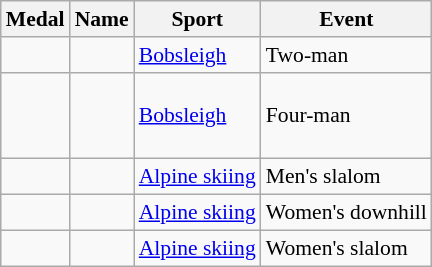<table class="wikitable sortable" style="font-size:90%">
<tr>
<th>Medal</th>
<th>Name</th>
<th>Sport</th>
<th>Event</th>
</tr>
<tr>
<td></td>
<td> <br> </td>
<td><a href='#'>Bobsleigh</a></td>
<td>Two-man</td>
</tr>
<tr>
<td></td>
<td> <br>  <br>  <br> </td>
<td><a href='#'>Bobsleigh</a></td>
<td>Four-man</td>
</tr>
<tr>
<td></td>
<td></td>
<td><a href='#'>Alpine skiing</a></td>
<td>Men's slalom</td>
</tr>
<tr>
<td></td>
<td></td>
<td><a href='#'>Alpine skiing</a></td>
<td>Women's downhill</td>
</tr>
<tr>
<td></td>
<td></td>
<td><a href='#'>Alpine skiing</a></td>
<td>Women's slalom</td>
</tr>
</table>
